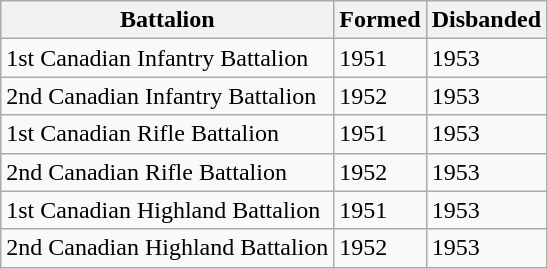<table class="wikitable">
<tr>
<th scope=col>Battalion</th>
<th scope=col>Formed</th>
<th scope=col>Disbanded</th>
</tr>
<tr>
<td>1st Canadian Infantry Battalion</td>
<td>1951</td>
<td>1953</td>
</tr>
<tr>
<td>2nd Canadian Infantry Battalion</td>
<td>1952</td>
<td>1953</td>
</tr>
<tr>
<td>1st Canadian Rifle Battalion</td>
<td>1951</td>
<td>1953</td>
</tr>
<tr>
<td>2nd Canadian Rifle Battalion</td>
<td>1952</td>
<td>1953</td>
</tr>
<tr>
<td>1st Canadian Highland Battalion</td>
<td>1951</td>
<td>1953</td>
</tr>
<tr>
<td>2nd Canadian Highland Battalion</td>
<td>1952</td>
<td>1953</td>
</tr>
</table>
